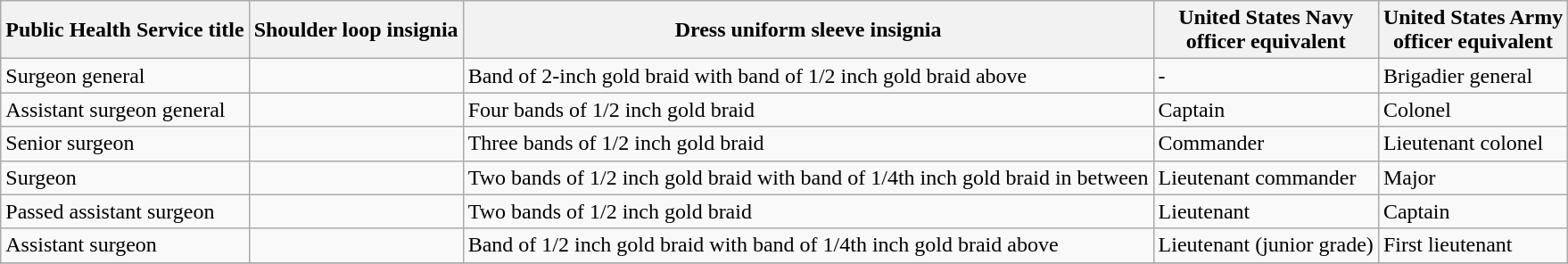<table class="wikitable">
<tr>
<th>Public Health Service title</th>
<th>Shoulder loop insignia</th>
<th>Dress uniform sleeve insignia</th>
<th>United States Navy<br>officer equivalent</th>
<th>United States Army<br>officer equivalent</th>
</tr>
<tr>
<td>Surgeon general</td>
<td></td>
<td>Band of 2-inch gold braid with band of 1/2 inch gold braid above</td>
<td>-</td>
<td>Brigadier general</td>
</tr>
<tr>
<td>Assistant surgeon general</td>
<td></td>
<td>Four bands of 1/2 inch gold braid</td>
<td>Captain</td>
<td>Colonel</td>
</tr>
<tr>
<td>Senior surgeon</td>
<td></td>
<td>Three bands of 1/2 inch gold braid</td>
<td>Commander</td>
<td>Lieutenant colonel</td>
</tr>
<tr>
<td>Surgeon</td>
<td></td>
<td>Two bands of 1/2 inch gold braid with band of 1/4th inch gold braid in between</td>
<td>Lieutenant commander</td>
<td>Major</td>
</tr>
<tr>
<td>Passed assistant surgeon</td>
<td></td>
<td>Two bands of 1/2 inch gold braid</td>
<td>Lieutenant</td>
<td>Captain</td>
</tr>
<tr>
<td>Assistant surgeon</td>
<td></td>
<td>Band of 1/2 inch gold braid with band of 1/4th inch gold braid above</td>
<td>Lieutenant (junior grade)</td>
<td>First lieutenant</td>
</tr>
<tr>
</tr>
</table>
